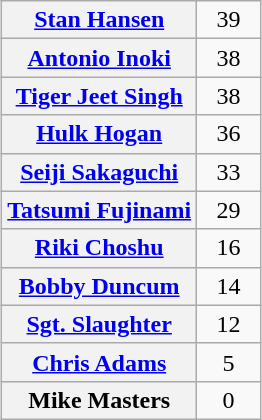<table class="wikitable" style="margin: 1em auto 1em auto;text-align:center">
<tr>
<th><a href='#'>Stan Hansen</a></th>
<td style="width:35px">39</td>
</tr>
<tr>
<th><a href='#'>Antonio Inoki</a></th>
<td>38</td>
</tr>
<tr>
<th><a href='#'>Tiger Jeet Singh</a></th>
<td>38</td>
</tr>
<tr>
<th><a href='#'>Hulk Hogan</a></th>
<td>36</td>
</tr>
<tr>
<th><a href='#'>Seiji Sakaguchi</a></th>
<td>33</td>
</tr>
<tr>
<th><a href='#'>Tatsumi Fujinami</a></th>
<td>29</td>
</tr>
<tr>
<th><a href='#'>Riki Choshu</a></th>
<td>16</td>
</tr>
<tr>
<th><a href='#'>Bobby Duncum</a></th>
<td>14</td>
</tr>
<tr>
<th><a href='#'>Sgt. Slaughter</a></th>
<td>12</td>
</tr>
<tr>
<th><a href='#'>Chris Adams</a></th>
<td>5</td>
</tr>
<tr>
<th>Mike Masters</th>
<td>0</td>
</tr>
</table>
